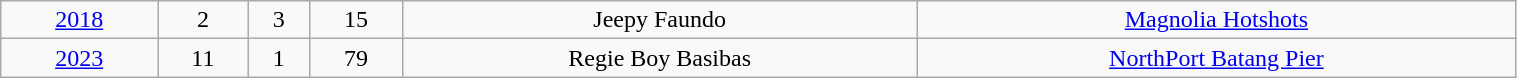<table class=wikitable width=80%>
<tr align=center>
<td><a href='#'>2018</a></td>
<td>2</td>
<td>3</td>
<td>15</td>
<td>Jeepy Faundo</td>
<td><a href='#'>Magnolia Hotshots</a></td>
</tr>
<tr align=center>
<td><a href='#'>2023</a></td>
<td>11</td>
<td>1</td>
<td>79</td>
<td>Regie Boy Basibas</td>
<td><a href='#'>NorthPort Batang Pier</a></td>
</tr>
</table>
